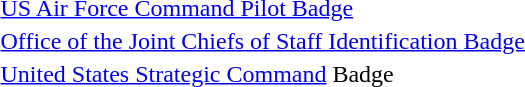<table>
<tr>
<td></td>
<td><a href='#'>US Air Force Command Pilot Badge</a></td>
</tr>
<tr>
<td></td>
<td><a href='#'>Office of the Joint Chiefs of Staff Identification Badge</a></td>
</tr>
<tr>
<td></td>
<td><a href='#'>United States Strategic Command</a> Badge</td>
</tr>
</table>
